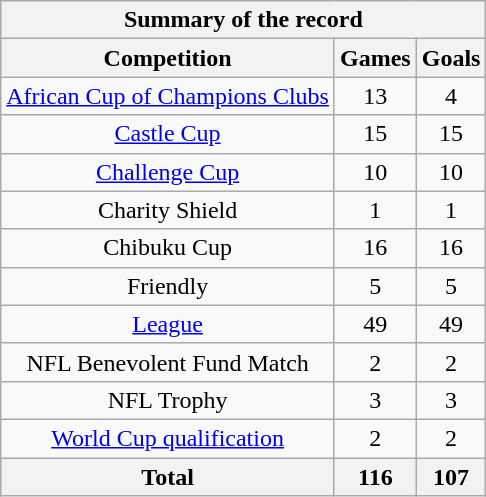<table class="wikitable sortable collapsible" style="text-align:center">
<tr>
<th colspan="5">Summary of the record</th>
</tr>
<tr>
<th>Competition</th>
<th>Games</th>
<th>Goals</th>
</tr>
<tr>
<td><a href='#'>African Cup of Champions Clubs</a></td>
<td>13</td>
<td>4</td>
</tr>
<tr>
<td><a href='#'>Castle Cup</a></td>
<td>15</td>
<td>15</td>
</tr>
<tr>
<td><a href='#'>Challenge Cup</a></td>
<td>10</td>
<td>10</td>
</tr>
<tr>
<td>Charity Shield</td>
<td>1</td>
<td>1</td>
</tr>
<tr>
<td>Chibuku Cup</td>
<td>16</td>
<td>16</td>
</tr>
<tr>
<td>Friendly</td>
<td>5</td>
<td>5</td>
</tr>
<tr>
<td><a href='#'>League</a></td>
<td>49</td>
<td>49</td>
</tr>
<tr>
<td>NFL Benevolent Fund Match</td>
<td>2</td>
<td>2</td>
</tr>
<tr>
<td>NFL Trophy</td>
<td>3</td>
<td>3</td>
</tr>
<tr>
<td><a href='#'>World Cup qualification</a></td>
<td>2</td>
<td>2</td>
</tr>
<tr>
<th>Total</th>
<th>116</th>
<th>107</th>
</tr>
</table>
